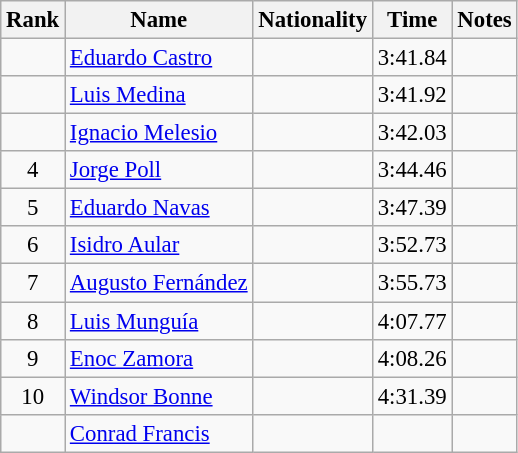<table class="wikitable sortable" style="text-align:center;font-size:95%">
<tr>
<th>Rank</th>
<th>Name</th>
<th>Nationality</th>
<th>Time</th>
<th>Notes</th>
</tr>
<tr>
<td></td>
<td align=left><a href='#'>Eduardo Castro</a></td>
<td align=left></td>
<td>3:41.84</td>
<td></td>
</tr>
<tr>
<td></td>
<td align=left><a href='#'>Luis Medina</a></td>
<td align=left></td>
<td>3:41.92</td>
<td></td>
</tr>
<tr>
<td></td>
<td align=left><a href='#'>Ignacio Melesio</a></td>
<td align=left></td>
<td>3:42.03</td>
<td></td>
</tr>
<tr>
<td>4</td>
<td align=left><a href='#'>Jorge Poll</a></td>
<td align=left></td>
<td>3:44.46</td>
<td></td>
</tr>
<tr>
<td>5</td>
<td align=left><a href='#'>Eduardo Navas</a></td>
<td align=left></td>
<td>3:47.39</td>
<td></td>
</tr>
<tr>
<td>6</td>
<td align=left><a href='#'>Isidro Aular</a></td>
<td align=left></td>
<td>3:52.73</td>
<td></td>
</tr>
<tr>
<td>7</td>
<td align=left><a href='#'>Augusto Fernández</a></td>
<td align=left></td>
<td>3:55.73</td>
<td></td>
</tr>
<tr>
<td>8</td>
<td align=left><a href='#'>Luis Munguía</a></td>
<td align=left></td>
<td>4:07.77</td>
<td></td>
</tr>
<tr>
<td>9</td>
<td align=left><a href='#'>Enoc Zamora</a></td>
<td align=left></td>
<td>4:08.26</td>
<td></td>
</tr>
<tr>
<td>10</td>
<td align=left><a href='#'>Windsor Bonne</a></td>
<td align=left></td>
<td>4:31.39</td>
<td></td>
</tr>
<tr>
<td></td>
<td align=left><a href='#'>Conrad Francis</a></td>
<td align=left></td>
<td></td>
<td></td>
</tr>
</table>
